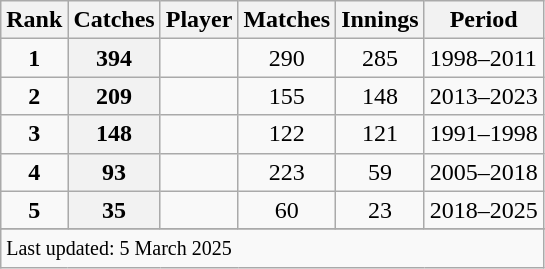<table class="wikitable plainrowheaders sortable">
<tr>
<th scope=col>Rank</th>
<th scope=col>Catches</th>
<th scope=col>Player</th>
<th scope=col>Matches</th>
<th scope=col>Innings</th>
<th scope=col>Period</th>
</tr>
<tr>
<td align=center><strong>1</strong></td>
<th scope=row style=text-align:center;>394</th>
<td></td>
<td align=center>290</td>
<td align=center>285</td>
<td>1998–2011</td>
</tr>
<tr>
<td align=center><strong>2</strong></td>
<th scope=row style=text-align:center;>209</th>
<td></td>
<td align=center>155</td>
<td align=center>148</td>
<td>2013–2023</td>
</tr>
<tr>
<td align=center><strong>3</strong></td>
<th scope=row style=text-align:center;>148</th>
<td></td>
<td align=center>122</td>
<td align=center>121</td>
<td>1991–1998</td>
</tr>
<tr>
<td align=center><strong>4</strong></td>
<th scope=row style=text-align:center;>93</th>
<td></td>
<td align=center>223</td>
<td align=center>59</td>
<td>2005–2018</td>
</tr>
<tr>
<td align=center><strong>5</strong></td>
<th scope=row style=text-align:center;>35</th>
<td></td>
<td align=center>60</td>
<td align=center>23</td>
<td>2018–2025</td>
</tr>
<tr>
</tr>
<tr class=sortbottom>
<td colspan=6><small>Last updated: 5 March 2025</small></td>
</tr>
</table>
